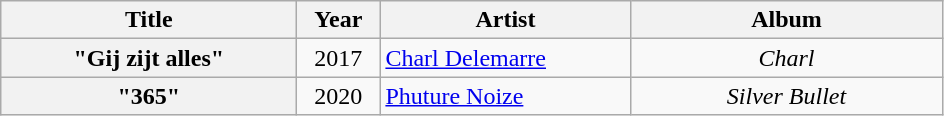<table class="wikitable plainrowheaders">
<tr>
<th width="190px">Title</th>
<th style="width:3em;">Year</th>
<th width="160px">Artist</th>
<th width="200px">Album</th>
</tr>
<tr>
<th scope="row">"Gij zijt alles"</th>
<td style="text-align:center">2017</td>
<td><a href='#'>Charl Delemarre</a></td>
<td style="text-align:center"><em>Charl</em></td>
</tr>
<tr>
<th scope="row">"365"</th>
<td style="text-align:center">2020</td>
<td><a href='#'>Phuture Noize</a></td>
<td style="text-align:center"><em>Silver Bullet</em></td>
</tr>
</table>
